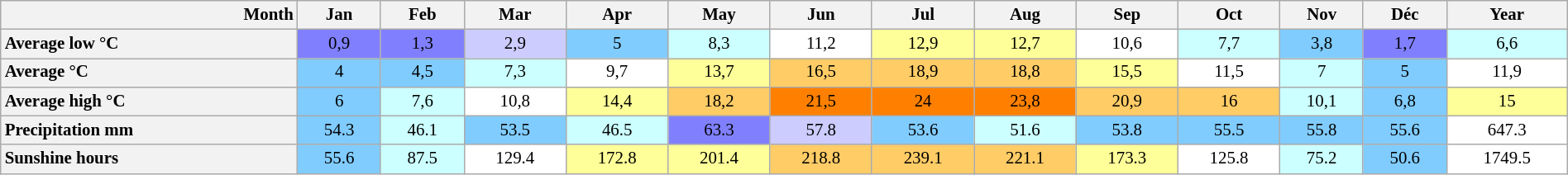<table width="100%" class="wikitable" style="text-align:center;font-size:87%;line-height:120%">
<tr>
<th style="text-align:right">Month</th>
<th>Jan</th>
<th>Feb</th>
<th>Mar</th>
<th>Apr</th>
<th>May</th>
<th>Jun</th>
<th>Jul</th>
<th>Aug</th>
<th>Sep</th>
<th>Oct</th>
<th>Nov</th>
<th>Déc</th>
<th>Year</th>
</tr>
<tr>
<th style="text-align:left">Average low °C</th>
<td style="background:#8080FF"><span>0,9</span></td>
<td style="background:#8080FF"><span>1,3</span></td>
<td style="background:#CCCCFF">2,9</td>
<td style="background:#80CCFF">5</td>
<td style="background:#CCFFFF">8,3</td>
<td style="background:#FFFFFF">11,2</td>
<td style="background:#FFFF99">12,9</td>
<td style="background:#FFFF99">12,7</td>
<td style="background:#FFFFFF">10,6</td>
<td style="background:#CCFFFF">7,7</td>
<td style="background:#80CCFF">3,8</td>
<td style="background:#8080FF"><span>1,7</span></td>
<td style="background:#CCFFFF">6,6</td>
</tr>
<tr>
<th style="text-align:left">Average °C</th>
<td style="background:#80CCFF">4</td>
<td style="background:#80CCFF">4,5</td>
<td style="background:#CCFFFF">7,3</td>
<td style="background:#FFFFFF">9,7</td>
<td style="background:#FFFF99">13,7</td>
<td style="background:#FFCC66">16,5</td>
<td style="background:#FFCC66">18,9</td>
<td style="background:#FFCC66">18,8</td>
<td style="background:#FFFF99">15,5</td>
<td style="background:#FFFFFF">11,5</td>
<td style="background:#CCFFFF">7</td>
<td style="background:#80CCFF">5</td>
<td style="background:#FFFFFF">11,9</td>
</tr>
<tr>
<th style="text-align:left">Average high °C</th>
<td style="background:#80CCFF">6</td>
<td style="background:#CCFFFF">7,6</td>
<td style="background:#FFFFFF">10,8</td>
<td style="background:#FFFF99">14,4</td>
<td style="background:#FFCC66">18,2</td>
<td style="background:#FF8000"><span>21,5</span></td>
<td style="background:#FF8000"><span>24</span></td>
<td style="background:#FF8000"><span>23,8</span></td>
<td style="background:#FFCC66">20,9</td>
<td style="background:#FFCC66">16</td>
<td style="background:#CCFFFF">10,1</td>
<td style="background:#80CCFF">6,8</td>
<td style="background:#FFFF99">15</td>
</tr>
<tr>
<th style="text-align:left">Precipitation mm</th>
<td style="background:#80CCFF">54.3</td>
<td style="background:#CCFFFF">46.1</td>
<td style="background:#80CCFF">53.5</td>
<td style="background:#CCFFFF">46.5</td>
<td style="background:#8080FF"><span>63.3</span></td>
<td style="background:#CCCCFF">57.8</td>
<td style="background:#80CCFF">53.6</td>
<td style="background:#CCFFFF">51.6</td>
<td style="background:#80CCFF">53.8</td>
<td style="background:#80CCFF">55.5</td>
<td style="background:#80CCFF">55.8</td>
<td style="background:#80CCFF">55.6</td>
<td style="background:#FFFFFF">647.3</td>
</tr>
<tr>
<th style="text-align:left">Sunshine hours</th>
<td style="background:#80CCFF">55.6</td>
<td style="background:#CCFFFF">87.5</td>
<td style="background:#FFFFFF">129.4</td>
<td style="background:#FFFF99">172.8</td>
<td style="background:#FFFF99">201.4</td>
<td style="background:#FFCC66">218.8</td>
<td style="background:#FFCC66">239.1</td>
<td style="background:#FFCC66">221.1</td>
<td style="background:#FFFF99">173.3</td>
<td style="background:#FFFFFF">125.8</td>
<td style="background:#CCFFFF">75.2</td>
<td style="background:#80CCFF">50.6</td>
<td style="background:#FFFFFF">1749.5</td>
</tr>
</table>
